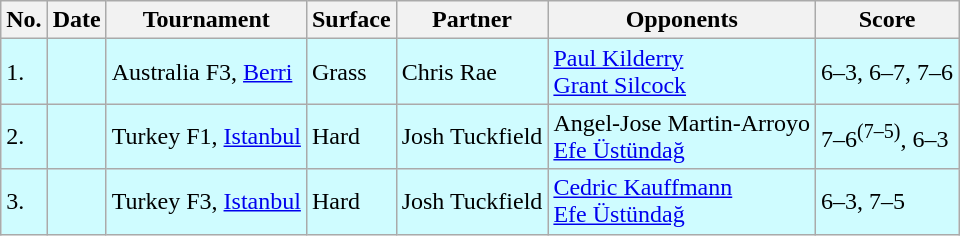<table class="sortable wikitable">
<tr>
<th>No.</th>
<th>Date</th>
<th>Tournament</th>
<th>Surface</th>
<th>Partner</th>
<th>Opponents</th>
<th class="unsortable">Score</th>
</tr>
<tr style="background:#cffcff;">
<td>1.</td>
<td></td>
<td>Australia F3, <a href='#'>Berri</a></td>
<td>Grass</td>
<td> Chris Rae</td>
<td> <a href='#'>Paul Kilderry</a> <br>  <a href='#'>Grant Silcock</a></td>
<td>6–3, 6–7, 7–6</td>
</tr>
<tr style="background:#cffcff;">
<td>2.</td>
<td></td>
<td>Turkey F1, <a href='#'>Istanbul</a></td>
<td>Hard</td>
<td> Josh Tuckfield</td>
<td> Angel-Jose Martin-Arroyo <br>  <a href='#'>Efe Üstündağ</a></td>
<td>7–6<sup>(7–5)</sup>, 6–3</td>
</tr>
<tr style="background:#cffcff;">
<td>3.</td>
<td></td>
<td>Turkey F3, <a href='#'>Istanbul</a></td>
<td>Hard</td>
<td> Josh Tuckfield</td>
<td> <a href='#'>Cedric Kauffmann</a> <br>  <a href='#'>Efe Üstündağ</a></td>
<td>6–3, 7–5</td>
</tr>
</table>
